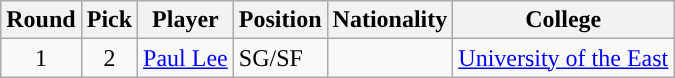<table class="wikitable sortable sortable">
<tr>
<th>Round</th>
<th>Pick</th>
<th>Player</th>
<th>Position</th>
<th>Nationality</th>
<th>College</th>
</tr>
<tr>
<td align=center>1</td>
<td align=center>2</td>
<td><a href='#'>Paul Lee</a></td>
<td>SG/SF</td>
<td></td>
<td><a href='#'>University of the East</a></td>
</tr>
</table>
